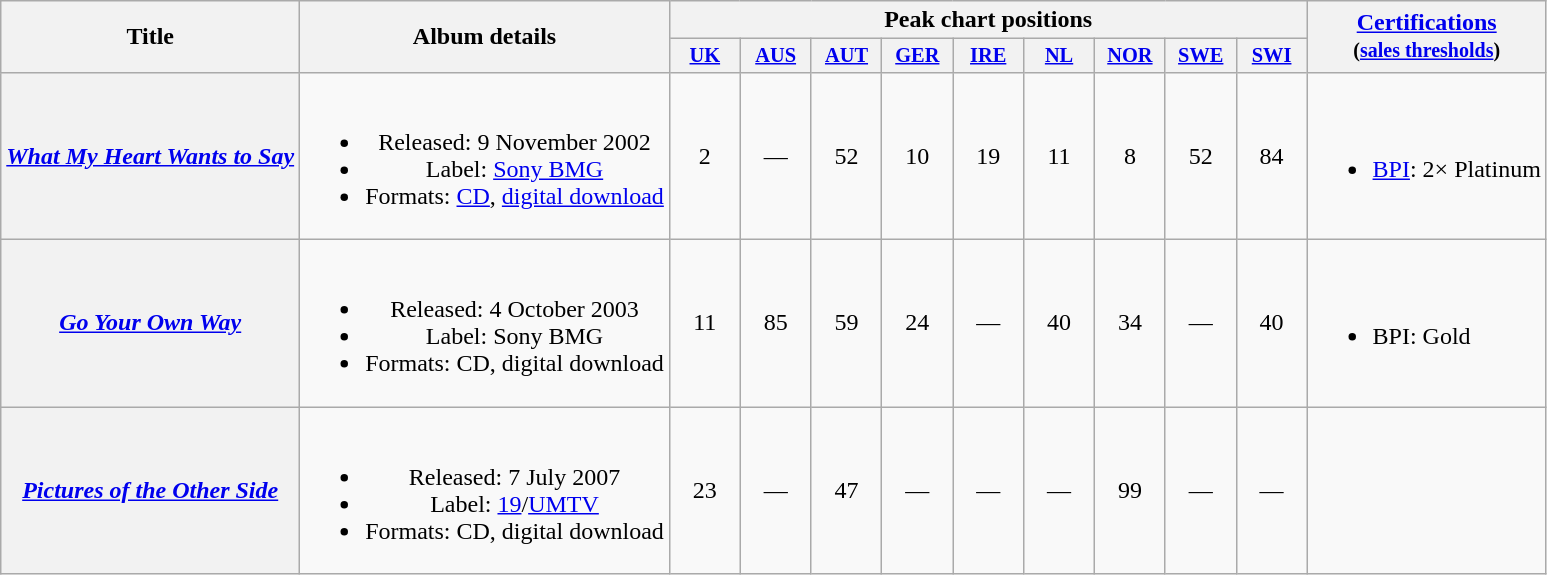<table class="wikitable plainrowheaders" style=text-align:center;>
<tr>
<th scope="col" rowspan="2">Title</th>
<th scope="col" rowspan="2">Album details</th>
<th scope="col" colspan="9">Peak chart positions</th>
<th scope="col" rowspan="2"><a href='#'>Certifications</a><br><small>(<a href='#'>sales thresholds</a>)</small></th>
</tr>
<tr>
<th style="width:3em;font-size:85%"><a href='#'>UK</a><br></th>
<th style="width:3em;font-size:85%"><a href='#'>AUS</a><br></th>
<th style="width:3em;font-size:85%"><a href='#'>AUT</a><br></th>
<th style="width:3em;font-size:85%"><a href='#'>GER</a><br></th>
<th style="width:3em;font-size:85%"><a href='#'>IRE</a><br></th>
<th style="width:3em;font-size:85%"><a href='#'>NL</a><br></th>
<th style="width:3em;font-size:85%"><a href='#'>NOR</a><br></th>
<th style="width:3em;font-size:85%"><a href='#'>SWE</a><br></th>
<th style="width:3em;font-size:85%"><a href='#'>SWI</a><br></th>
</tr>
<tr>
<th scope="row"><em><a href='#'>What My Heart Wants to Say</a></em></th>
<td><br><ul><li>Released: 9 November 2002</li><li>Label: <a href='#'>Sony BMG</a></li><li>Formats: <a href='#'>CD</a>, <a href='#'>digital download</a></li></ul></td>
<td>2</td>
<td>—</td>
<td>52</td>
<td>10</td>
<td>19</td>
<td>11</td>
<td>8</td>
<td>52</td>
<td>84</td>
<td align="left"><br><ul><li><a href='#'>BPI</a>: 2× Platinum</li></ul></td>
</tr>
<tr>
<th scope="row"><em><a href='#'>Go Your Own Way</a></em></th>
<td><br><ul><li>Released: 4 October 2003</li><li>Label: Sony BMG</li><li>Formats: CD, digital download</li></ul></td>
<td>11</td>
<td>85</td>
<td>59</td>
<td>24</td>
<td>—</td>
<td>40</td>
<td>34</td>
<td>—</td>
<td>40</td>
<td align="left"><br><ul><li>BPI: Gold</li></ul></td>
</tr>
<tr>
<th scope="row"><em><a href='#'>Pictures of the Other Side</a></em></th>
<td><br><ul><li>Released: 7 July 2007</li><li>Label: <a href='#'>19</a>/<a href='#'>UMTV</a></li><li>Formats: CD, digital download</li></ul></td>
<td>23</td>
<td>—</td>
<td>47</td>
<td>—</td>
<td>—</td>
<td>—</td>
<td>99</td>
<td>—</td>
<td>—</td>
<td></td>
</tr>
</table>
